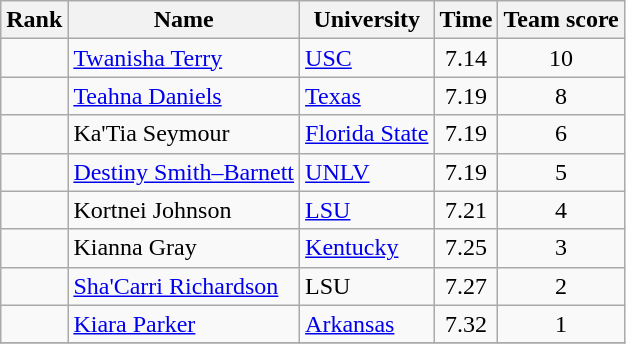<table class="wikitable sortable" style="text-align:center">
<tr>
<th>Rank</th>
<th>Name</th>
<th>University</th>
<th>Time</th>
<th>Team score</th>
</tr>
<tr>
<td></td>
<td align=left><a href='#'>Twanisha Terry</a></td>
<td align=left><a href='#'>USC</a></td>
<td>7.14</td>
<td>10</td>
</tr>
<tr>
<td></td>
<td align=left><a href='#'>Teahna Daniels</a></td>
<td align=left><a href='#'>Texas</a></td>
<td>7.19</td>
<td>8</td>
</tr>
<tr>
<td></td>
<td align=left>Ka'Tia Seymour</td>
<td align=left><a href='#'>Florida State</a></td>
<td>7.19</td>
<td>6</td>
</tr>
<tr>
<td></td>
<td align=left><a href='#'>Destiny Smith–Barnett</a></td>
<td align=left><a href='#'>UNLV</a></td>
<td>7.19</td>
<td>5</td>
</tr>
<tr>
<td></td>
<td align=left>Kortnei Johnson</td>
<td align=left><a href='#'>LSU</a></td>
<td>7.21</td>
<td>4</td>
</tr>
<tr>
<td></td>
<td align=left>Kianna Gray</td>
<td align=left><a href='#'>Kentucky</a></td>
<td>7.25</td>
<td>3</td>
</tr>
<tr>
<td></td>
<td align=left><a href='#'>Sha'Carri Richardson</a></td>
<td align=left>LSU</td>
<td>7.27</td>
<td>2</td>
</tr>
<tr>
<td></td>
<td align=left><a href='#'>Kiara Parker</a></td>
<td align=left><a href='#'>Arkansas</a></td>
<td>7.32</td>
<td>1</td>
</tr>
<tr>
</tr>
</table>
